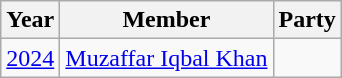<table class="wikitable sortable">
<tr>
<th>Year</th>
<th>Member</th>
<th colspan=2>Party</th>
</tr>
<tr>
<td><a href='#'>2024</a></td>
<td><a href='#'>Muzaffar Iqbal Khan</a></td>
<td></td>
</tr>
</table>
